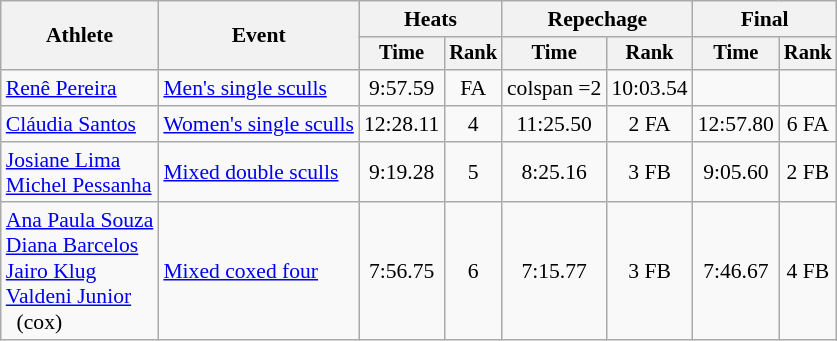<table class="wikitable" style="font-size:90%">
<tr>
<th rowspan=2>Athlete</th>
<th rowspan=2>Event</th>
<th colspan=2>Heats</th>
<th colspan=2>Repechage</th>
<th colspan=2>Final</th>
</tr>
<tr style="font-size:95%">
<th>Time</th>
<th>Rank</th>
<th>Time</th>
<th>Rank</th>
<th>Time</th>
<th>Rank</th>
</tr>
<tr align=center>
<td align=left><a href='#'>Renê Pereira</a></td>
<td align=left><a href='#'>Men's single sculls</a></td>
<td>9:57.59</td>
<td>FA</td>
<td>colspan =2 </td>
<td>10:03.54</td>
<td></td>
</tr>
<tr align=center>
<td align=left><a href='#'>Cláudia Santos</a></td>
<td align=left><a href='#'>Women's single sculls</a></td>
<td>12:28.11</td>
<td>4</td>
<td>11:25.50</td>
<td>2 FA</td>
<td>12:57.80</td>
<td>6 FA</td>
</tr>
<tr align=center>
<td align=left><a href='#'>Josiane Lima</a><br><a href='#'>Michel Pessanha</a></td>
<td align=left><a href='#'>Mixed double sculls</a></td>
<td>9:19.28</td>
<td>5</td>
<td>8:25.16</td>
<td>3 FB</td>
<td>9:05.60</td>
<td>2 FB</td>
</tr>
<tr align=center>
<td align=left><a href='#'>Ana Paula Souza</a><br><a href='#'>Diana Barcelos</a><br><a href='#'>Jairo Klug</a><br><a href='#'>Valdeni Junior</a><br>  (cox)</td>
<td align=left><a href='#'>Mixed coxed four</a></td>
<td>7:56.75</td>
<td>6</td>
<td>7:15.77</td>
<td>3 FB</td>
<td>7:46.67</td>
<td>4 FB</td>
</tr>
</table>
